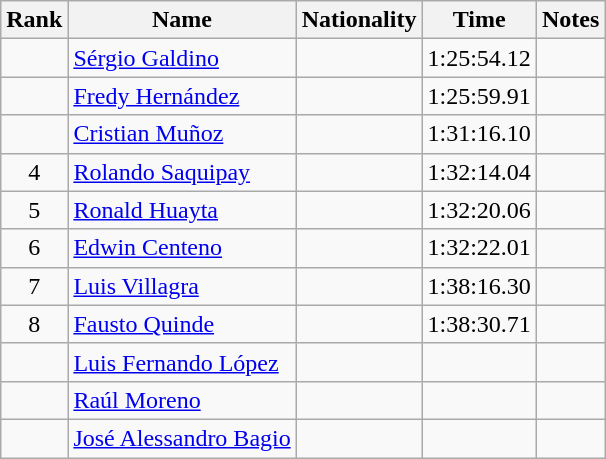<table class="wikitable sortable" style="text-align:center">
<tr>
<th>Rank</th>
<th>Name</th>
<th>Nationality</th>
<th>Time</th>
<th>Notes</th>
</tr>
<tr>
<td></td>
<td align=left><a href='#'>Sérgio Galdino</a></td>
<td align=left></td>
<td>1:25:54.12</td>
<td></td>
</tr>
<tr>
<td></td>
<td align=left><a href='#'>Fredy Hernández</a></td>
<td align=left></td>
<td>1:25:59.91</td>
<td></td>
</tr>
<tr>
<td></td>
<td align=left><a href='#'>Cristian Muñoz</a></td>
<td align=left></td>
<td>1:31:16.10</td>
<td></td>
</tr>
<tr>
<td>4</td>
<td align=left><a href='#'>Rolando Saquipay</a></td>
<td align=left></td>
<td>1:32:14.04</td>
<td></td>
</tr>
<tr>
<td>5</td>
<td align=left><a href='#'>Ronald Huayta</a></td>
<td align=left></td>
<td>1:32:20.06</td>
<td></td>
</tr>
<tr>
<td>6</td>
<td align=left><a href='#'>Edwin Centeno</a></td>
<td align=left></td>
<td>1:32:22.01</td>
<td></td>
</tr>
<tr>
<td>7</td>
<td align=left><a href='#'>Luis Villagra</a></td>
<td align=left></td>
<td>1:38:16.30</td>
<td></td>
</tr>
<tr>
<td>8</td>
<td align=left><a href='#'>Fausto Quinde</a></td>
<td align=left></td>
<td>1:38:30.71</td>
<td></td>
</tr>
<tr>
<td></td>
<td align=left><a href='#'>Luis Fernando López</a></td>
<td align=left></td>
<td></td>
<td></td>
</tr>
<tr>
<td></td>
<td align=left><a href='#'>Raúl Moreno</a></td>
<td align=left></td>
<td></td>
<td></td>
</tr>
<tr>
<td></td>
<td align=left><a href='#'>José Alessandro Bagio</a></td>
<td align=left></td>
<td></td>
<td></td>
</tr>
</table>
